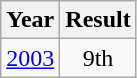<table class="wikitable" style="text-align:center">
<tr>
<th>Year</th>
<th>Result</th>
</tr>
<tr>
<td><a href='#'>2003</a></td>
<td>9th</td>
</tr>
</table>
